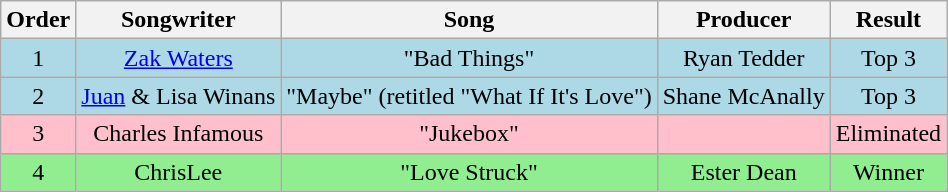<table class="wikitable plainrowheaders" style="text-align:center">
<tr>
<th style="row">Order</th>
<th style="row">Songwriter</th>
<th style="row">Song</th>
<th style="row">Producer</th>
<th style="row">Result</th>
</tr>
<tr style="background:lightblue;">
<td>1</td>
<td><a href='#'>Zak Waters</a></td>
<td>"Bad Things"</td>
<td>Ryan Tedder</td>
<td>Top 3</td>
</tr>
<tr style="background:lightblue;">
<td>2</td>
<td><a href='#'>Juan</a> & Lisa Winans</td>
<td>"Maybe" (retitled "What If It's Love")</td>
<td>Shane McAnally</td>
<td>Top 3</td>
</tr>
<tr style="background:pink;">
<td>3</td>
<td>Charles Infamous</td>
<td>"Jukebox"</td>
<td></td>
<td>Eliminated</td>
</tr>
<tr style="background:lightgreen;">
<td>4</td>
<td>ChrisLee</td>
<td>"Love Struck"</td>
<td>Ester Dean</td>
<td>Winner</td>
</tr>
</table>
